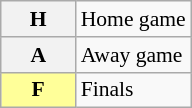<table class="wikitable plainrowheaders" style="font-size:90%;">
<tr>
<th scope=row><strong>H</strong></th>
<td>Home game</td>
</tr>
<tr>
<th scope=row><strong>A</strong></th>
<td>Away game</td>
</tr>
<tr>
<th scope=row style="background:#ff9; border:1px solid #aaa; width:3em;">F</th>
<td>Finals</td>
</tr>
</table>
